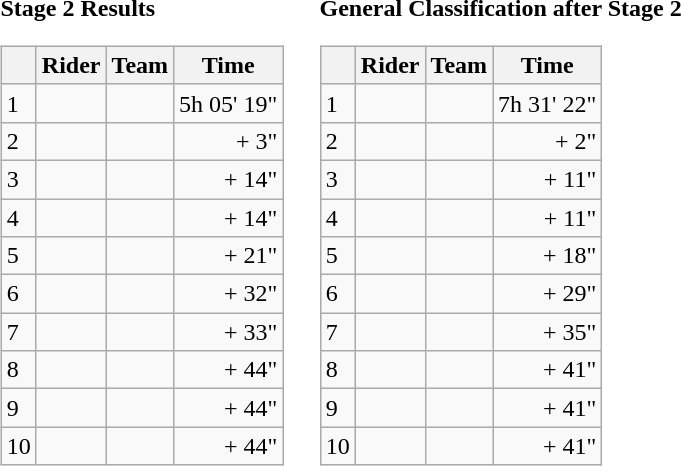<table>
<tr>
<td><strong>Stage 2 Results</strong><br><table class="wikitable">
<tr>
<th></th>
<th>Rider</th>
<th>Team</th>
<th>Time</th>
</tr>
<tr>
<td>1</td>
<td></td>
<td></td>
<td>5h 05' 19"</td>
</tr>
<tr>
<td>2</td>
<td></td>
<td></td>
<td style="text-align:right;">+ 3"</td>
</tr>
<tr>
<td>3</td>
<td> </td>
<td></td>
<td style="text-align:right;">+ 14"</td>
</tr>
<tr>
<td>4</td>
<td></td>
<td></td>
<td style="text-align:right;">+ 14"</td>
</tr>
<tr>
<td>5</td>
<td></td>
<td></td>
<td style="text-align:right;">+ 21"</td>
</tr>
<tr>
<td>6</td>
<td></td>
<td></td>
<td style="text-align:right;">+ 32"</td>
</tr>
<tr>
<td>7</td>
<td></td>
<td></td>
<td style="text-align:right;">+ 33"</td>
</tr>
<tr>
<td>8</td>
<td></td>
<td></td>
<td style="text-align:right;">+ 44"</td>
</tr>
<tr>
<td>9</td>
<td></td>
<td></td>
<td style="text-align:right;">+ 44"</td>
</tr>
<tr>
<td>10</td>
<td></td>
<td></td>
<td style="text-align:right;">+ 44"</td>
</tr>
</table>
</td>
<td></td>
<td><strong>General Classification after Stage 2</strong><br><table class="wikitable">
<tr>
<th></th>
<th>Rider</th>
<th>Team</th>
<th>Time</th>
</tr>
<tr>
<td>1</td>
<td> </td>
<td></td>
<td style="text-align:right;">7h 31' 22"</td>
</tr>
<tr>
<td>2</td>
<td></td>
<td></td>
<td style="text-align:right;">+ 2"</td>
</tr>
<tr>
<td>3</td>
<td> </td>
<td></td>
<td style="text-align:right;">+ 11"</td>
</tr>
<tr>
<td>4</td>
<td></td>
<td></td>
<td style="text-align:right;">+ 11"</td>
</tr>
<tr>
<td>5</td>
<td></td>
<td></td>
<td style="text-align:right;">+ 18"</td>
</tr>
<tr>
<td>6</td>
<td></td>
<td></td>
<td style="text-align:right;">+ 29"</td>
</tr>
<tr>
<td>7</td>
<td></td>
<td></td>
<td style="text-align:right;">+ 35"</td>
</tr>
<tr>
<td>8</td>
<td></td>
<td></td>
<td style="text-align:right;">+ 41"</td>
</tr>
<tr>
<td>9</td>
<td></td>
<td></td>
<td style="text-align:right;">+ 41"</td>
</tr>
<tr>
<td>10</td>
<td></td>
<td></td>
<td style="text-align:right;">+ 41"</td>
</tr>
</table>
</td>
</tr>
</table>
